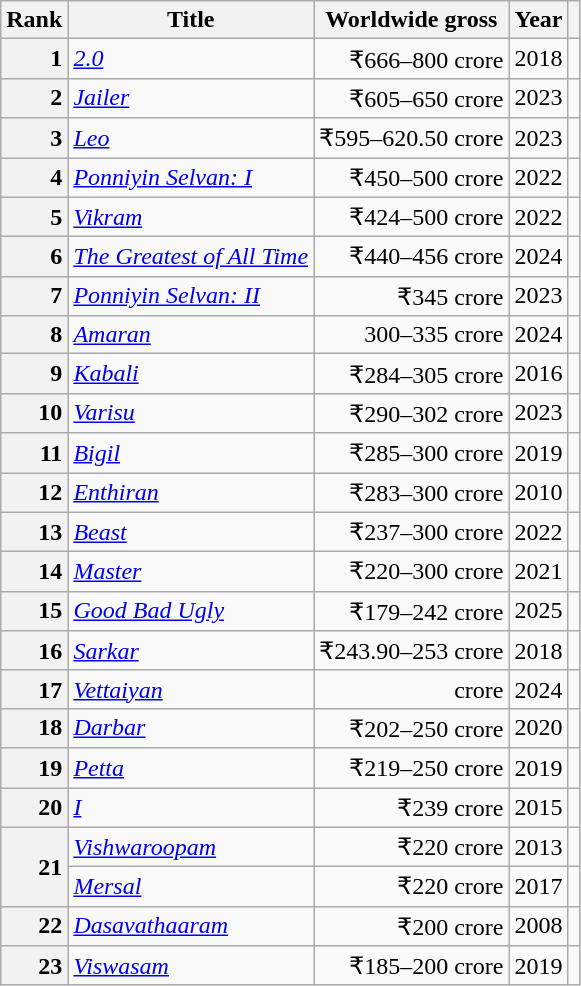<table class="wikitable sortable plainrowheaders">
<tr>
<th scope="col">Rank</th>
<th scope="col">Title</th>
<th scope="col">Worldwide gross</th>
<th scope="col">Year</th>
<th scope="col" class="unsortable"></th>
</tr>
<tr>
<th scope="row" style=text-align:right>1</th>
<td><em><a href='#'>2.0</a></em></td>
<td align="right">₹666–800 crore</td>
<td align="center">2018</td>
<td align="center"></td>
</tr>
<tr>
<th scope="row" style=text-align:right>2</th>
<td><em><a href='#'>Jailer</a></em></td>
<td align="right">₹605–650 crore</td>
<td align="center">2023</td>
<td align="center"></td>
</tr>
<tr>
<th scope="row" style=text-align:right>3</th>
<td><em><a href='#'>Leo</a></em></td>
<td align="right">₹595–620.50 crore</td>
<td align="center">2023</td>
<td align="center"></td>
</tr>
<tr>
<th scope="row" style=text-align:right>4</th>
<td><em><a href='#'>Ponniyin Selvan: I</a></em></td>
<td align="right">₹450–500 crore</td>
<td align="center">2022</td>
<td align="center"></td>
</tr>
<tr>
<th scope="row" style="text-align:right">5</th>
<td><em><a href='#'>Vikram</a></em></td>
<td align="right">₹424–500 crore</td>
<td align="center">2022</td>
<td align="center"></td>
</tr>
<tr>
<th scope="row" style="text-align:right">6</th>
<td><em><a href='#'>The Greatest of All Time</a></em></td>
<td align="right">₹440–456 crore</td>
<td align="center">2024</td>
<td align="center"></td>
</tr>
<tr>
<th scope="row" style=text-align:right>7</th>
<td><em><a href='#'>Ponniyin Selvan: II</a></em></td>
<td align="right">₹345 crore</td>
<td align="center">2023</td>
<td align="center"></td>
</tr>
<tr>
<th scope="row" style="text-align:right">8</th>
<td><em><a href='#'>Amaran</a></em></td>
<td align="right">300–335 crore</td>
<td style="text-align:center;">2024</td>
<td style="text-align:center;"></td>
</tr>
<tr>
<th scope="row" style="text-align:right">9</th>
<td><em><a href='#'>Kabali</a></em></td>
<td align="right">₹284–305 crore</td>
<td align="center">2016</td>
<td align="center"></td>
</tr>
<tr>
<th scope="row" style="text-align:right">10</th>
<td><em><a href='#'>Varisu</a></em></td>
<td align="right">₹290–302 crore</td>
<td align="center">2023</td>
<td align="center"></td>
</tr>
<tr>
<th scope="row" style="text-align:right">11</th>
<td><em><a href='#'>Bigil</a></em></td>
<td align="right">₹285–300 crore</td>
<td align="center">2019</td>
<td align="center"></td>
</tr>
<tr>
<th scope="row" style="text-align:right">12</th>
<td><em><a href='#'>Enthiran</a></em></td>
<td align="right">₹283–300 crore</td>
<td align="center">2010</td>
<td align="center"></td>
</tr>
<tr>
<th scope="row" style="text-align:right">13</th>
<td><em><a href='#'>Beast</a> </em></td>
<td align="right">₹237–300 crore</td>
<td style="text-align:center;">2022</td>
<td style="text-align:center;"></td>
</tr>
<tr>
<th scope="row" style="text-align:right">14</th>
<td><em><a href='#'>Master</a></em></td>
<td align="right">₹220–300 crore</td>
<td style="text-align:center;">2021</td>
<td style="text-align:center;"></td>
</tr>
<tr>
<th scope="row" style="text-align:right">15</th>
<td><em><a href='#'>Good Bad Ugly</a></em></td>
<td align="right">₹179–242 crore</td>
<td align="center">2025</td>
<td align="center"></td>
</tr>
<tr>
<th scope="row" style="text-align:right">16</th>
<td><em><a href='#'>Sarkar</a></em></td>
<td align="right">₹243.90–253 crore</td>
<td style="text-align:center;">2018</td>
<td style="text-align:center;"></td>
</tr>
<tr>
<th scope="row" style="text-align:right">17</th>
<td><em><a href='#'>Vettaiyan</a></em></td>
<td align="right"> crore</td>
<td style="text-align:center;">2024</td>
<td style="text-align:center;"></td>
</tr>
<tr>
<th scope="row" style="text-align:right">18</th>
<td><em><a href='#'>Darbar</a></em></td>
<td align="right">₹202–250 crore</td>
<td style="text-align:center;">2020</td>
<td style="text-align:center;"></td>
</tr>
<tr>
<th scope="row" style="text-align:right">19</th>
<td><em><a href='#'>Petta</a></em></td>
<td align="right">₹219–250 crore</td>
<td style="text-align:center;">2019</td>
<td style="text-align:center;"></td>
</tr>
<tr>
<th scope="row" style="text-align:right">20</th>
<td><em><a href='#'>I</a></em></td>
<td align="right">₹239 crore</td>
<td style="text-align:center;">2015</td>
<td style="text-align:center;"></td>
</tr>
<tr>
<th rowspan="2" scope="row" style="text-align:right">21</th>
<td><em><a href='#'>Vishwaroopam</a></em></td>
<td align="right">₹220 crore</td>
<td style="text-align:center;">2013</td>
<td style="text-align:center;"></td>
</tr>
<tr>
<td><em><a href='#'>Mersal</a></em></td>
<td align="right">₹220 crore</td>
<td style="text-align:center;">2017</td>
<td style="text-align:center;"></td>
</tr>
<tr>
<th scope="row" style="text-align:right">22</th>
<td><em><a href='#'>Dasavathaaram</a></em></td>
<td align="right">₹200 crore</td>
<td align="center">2008</td>
<td align="center"></td>
</tr>
<tr>
<th scope="row" style="text-align:right">23</th>
<td><em><a href='#'>Viswasam</a></em></td>
<td align="right">₹185–200 crore</td>
<td align="center">2019</td>
<td align="center"></td>
</tr>
</table>
